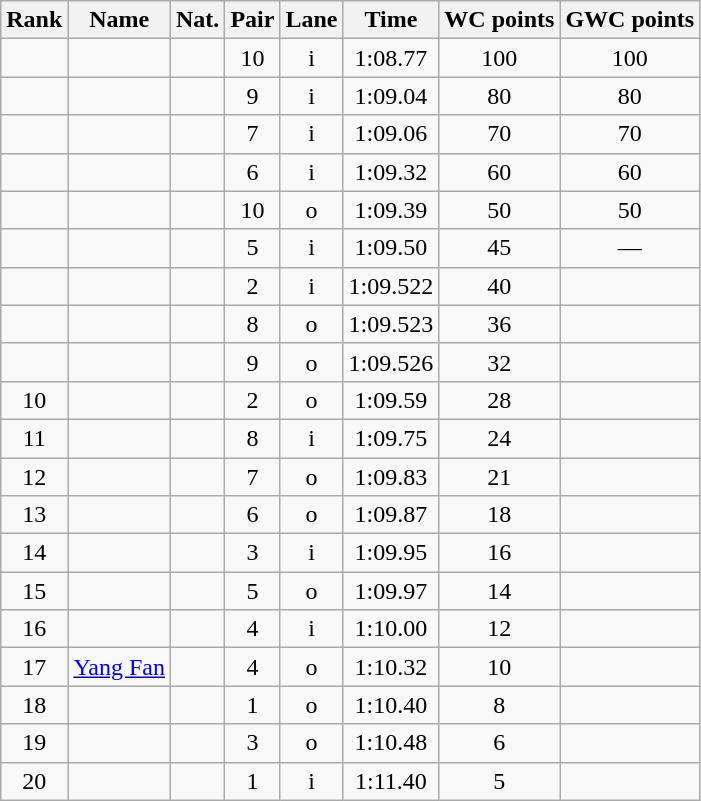<table class="wikitable sortable" style="text-align:center">
<tr>
<th>Rank</th>
<th>Name</th>
<th>Nat.</th>
<th>Pair</th>
<th>Lane</th>
<th>Time</th>
<th>WC points</th>
<th>GWC points</th>
</tr>
<tr>
<td></td>
<td align=left></td>
<td></td>
<td>10</td>
<td>i</td>
<td>1:08.77</td>
<td>100</td>
<td>100</td>
</tr>
<tr>
<td></td>
<td align=left></td>
<td></td>
<td>9</td>
<td>i</td>
<td>1:09.04</td>
<td>80</td>
<td>80</td>
</tr>
<tr>
<td></td>
<td align=left></td>
<td></td>
<td>7</td>
<td>i</td>
<td>1:09.06</td>
<td>70</td>
<td>70</td>
</tr>
<tr>
<td></td>
<td align=left></td>
<td></td>
<td>6</td>
<td>i</td>
<td>1:09.32</td>
<td>60</td>
<td>60</td>
</tr>
<tr>
<td></td>
<td align=left></td>
<td></td>
<td>10</td>
<td>o</td>
<td>1:09.39</td>
<td>50</td>
<td>50</td>
</tr>
<tr>
<td></td>
<td align=left></td>
<td></td>
<td>5</td>
<td>i</td>
<td>1:09.50</td>
<td>45</td>
<td>—</td>
</tr>
<tr>
<td></td>
<td align=left></td>
<td></td>
<td>2</td>
<td>i</td>
<td>1:09.522</td>
<td>40</td>
<td></td>
</tr>
<tr>
<td></td>
<td align=left></td>
<td></td>
<td>8</td>
<td>o</td>
<td>1:09.523</td>
<td>36</td>
<td></td>
</tr>
<tr>
<td></td>
<td align=left></td>
<td></td>
<td>9</td>
<td>o</td>
<td>1:09.526</td>
<td>32</td>
<td></td>
</tr>
<tr>
<td>10</td>
<td align=left></td>
<td></td>
<td>2</td>
<td>o</td>
<td>1:09.59</td>
<td>28</td>
<td></td>
</tr>
<tr>
<td>11</td>
<td align=left></td>
<td></td>
<td>8</td>
<td>i</td>
<td>1:09.75</td>
<td>24</td>
<td></td>
</tr>
<tr>
<td>12</td>
<td align=left></td>
<td></td>
<td>7</td>
<td>o</td>
<td>1:09.83</td>
<td>21</td>
<td></td>
</tr>
<tr>
<td>13</td>
<td align=left></td>
<td></td>
<td>6</td>
<td>o</td>
<td>1:09.87</td>
<td>18</td>
<td></td>
</tr>
<tr>
<td>14</td>
<td align=left></td>
<td></td>
<td>3</td>
<td>i</td>
<td>1:09.95</td>
<td>16</td>
<td></td>
</tr>
<tr>
<td>15</td>
<td align=left></td>
<td></td>
<td>5</td>
<td>o</td>
<td>1:09.97</td>
<td>14</td>
<td></td>
</tr>
<tr>
<td>16</td>
<td align=left></td>
<td></td>
<td>4</td>
<td>i</td>
<td>1:10.00</td>
<td>12</td>
<td></td>
</tr>
<tr>
<td>17</td>
<td align=left><a href='#'>Yang Fan</a></td>
<td></td>
<td>4</td>
<td>o</td>
<td>1:10.32</td>
<td>10</td>
<td></td>
</tr>
<tr>
<td>18</td>
<td align=left></td>
<td></td>
<td>1</td>
<td>o</td>
<td>1:10.40</td>
<td>8</td>
<td></td>
</tr>
<tr>
<td>19</td>
<td align=left></td>
<td></td>
<td>3</td>
<td>o</td>
<td>1:10.48</td>
<td>6</td>
<td></td>
</tr>
<tr>
<td>20</td>
<td align=left></td>
<td></td>
<td>1</td>
<td>i</td>
<td>1:11.40</td>
<td>5</td>
<td></td>
</tr>
</table>
